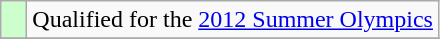<table class="wikitable">
<tr>
<td width=10px bgcolor=#ccffcc></td>
<td>Qualified for the <a href='#'>2012 Summer Olympics</a></td>
</tr>
<tr>
</tr>
</table>
